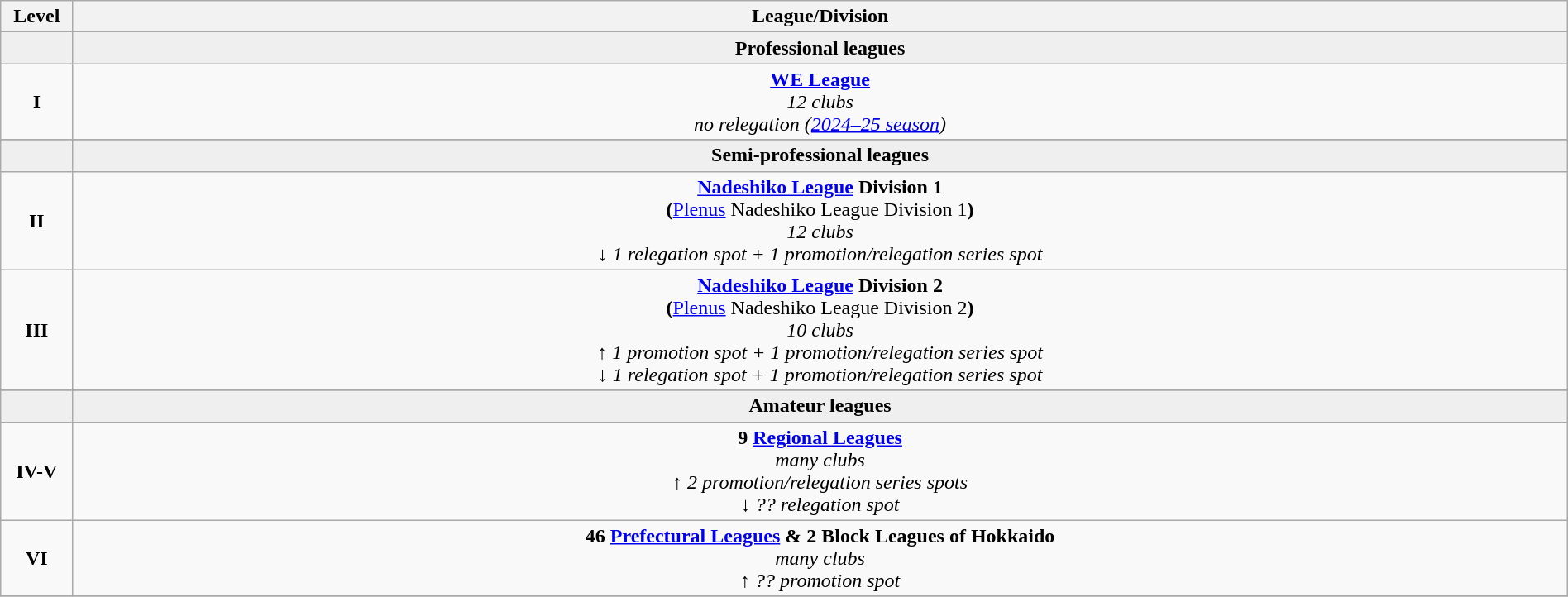<table class="wikitable" style="text-align: center;" width="100%">
<tr>
<th>Level</th>
<th colspan="2">League/Division</th>
</tr>
<tr>
</tr>
<tr style="background:#efefef;">
<td width="4.6%" align="center"></td>
<td colspan="2" width="95.4%" style="text-align:center;"><strong>Professional leagues</strong></td>
</tr>
<tr>
<td><strong>I</strong></td>
<td colspan="2"><strong><a href='#'>WE League</a></strong><br><em>12 clubs</em><br><em>no relegation</em> <em>(<a href='#'>2024–25 season</a>)</em></td>
</tr>
<tr>
</tr>
<tr style="background:#efefef;">
<td width="4.6%" align="center"></td>
<td colspan="2" width="95.4%" style="text-align:center;"><strong>Semi-professional leagues</strong></td>
</tr>
<tr>
<td><strong>II</strong></td>
<td colspan="2"><strong><a href='#'>Nadeshiko League</a> Division 1</strong><br><strong>(</strong><a href='#'>Plenus</a> Nadeshiko League Division 1<strong>)</strong><br><em>12 clubs</em><br><em>↓ 1 relegation spot + 1 promotion/relegation series spot</em></td>
</tr>
<tr>
<td><strong>III</strong></td>
<td colspan="2"><strong><a href='#'>Nadeshiko League</a> Division 2</strong><br><strong>(</strong><a href='#'>Plenus</a> Nadeshiko League Division 2<strong>)</strong><br><em>10 clubs</em><br><em>↑ 1 promotion spot + 1 promotion/relegation series spot</em><br><em>↓ 1 relegation spot + 1 promotion/relegation series spot</em></td>
</tr>
<tr>
</tr>
<tr>
</tr>
<tr style="background:#efefef;">
<td width="4.6%" align="center"></td>
<td colspan="2" width="95.4%" style="text-align:center;"><strong>Amateur leagues</strong></td>
</tr>
<tr>
<td><strong>IV-V</strong></td>
<td colspan="2"><strong>9</strong> <strong><a href='#'>Regional Leagues</a></strong><br><em>many clubs</em><br><em>↑ 2 promotion/relegation series spots</em><br><em>↓ ?? relegation spot</em></td>
</tr>
<tr>
<td><strong>VI</strong></td>
<td><strong>46 <a href='#'>Prefectural Leagues</a> & 2 Block Leagues of Hokkaido</strong><br><em>many clubs</em><br><em>↑ ?? promotion spot</em></td>
</tr>
<tr>
</tr>
</table>
